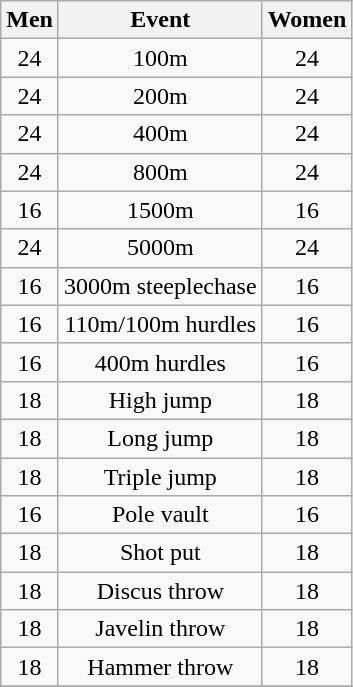<table class="wikitable" style="text-align:center;">
<tr>
<th>Men</th>
<th>Event</th>
<th>Women</th>
</tr>
<tr>
<td>24</td>
<td>100m</td>
<td>24</td>
</tr>
<tr>
<td>24</td>
<td>200m</td>
<td>24</td>
</tr>
<tr>
<td>24</td>
<td>400m</td>
<td>24</td>
</tr>
<tr>
<td>24</td>
<td>800m</td>
<td>24</td>
</tr>
<tr>
<td>16</td>
<td>1500m</td>
<td>16</td>
</tr>
<tr>
<td>24</td>
<td>5000m</td>
<td>24</td>
</tr>
<tr>
<td>16</td>
<td>3000m steeplechase</td>
<td>16</td>
</tr>
<tr>
<td>16</td>
<td>110m/100m hurdles</td>
<td>16</td>
</tr>
<tr>
<td>16</td>
<td>400m hurdles</td>
<td>16</td>
</tr>
<tr>
<td>18</td>
<td>High jump</td>
<td>18</td>
</tr>
<tr>
<td>18</td>
<td>Long jump</td>
<td>18</td>
</tr>
<tr>
<td>18</td>
<td>Triple jump</td>
<td>18</td>
</tr>
<tr>
<td>16</td>
<td>Pole vault</td>
<td>16</td>
</tr>
<tr>
<td>18</td>
<td>Shot put</td>
<td>18</td>
</tr>
<tr>
<td>18</td>
<td>Discus throw</td>
<td>18</td>
</tr>
<tr>
<td>18</td>
<td>Javelin throw</td>
<td>18</td>
</tr>
<tr>
<td>18</td>
<td>Hammer throw</td>
<td>18</td>
</tr>
<tr>
</tr>
</table>
